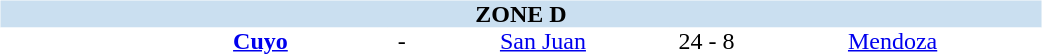<table table width=700>
<tr>
<td width=700 valign="top"><br><table border=0 cellspacing=0 cellpadding=0 style="font-size: 100%; border-collapse: collapse;" width=100%>
<tr bgcolor="#CADFF0">
<td style="font-size:100%"; align="center" colspan="6"><strong>ZONE D</strong></td>
</tr>
<tr align=center bgcolor=#FFFFFF>
<td width=90></td>
<td width=170><strong><a href='#'>Cuyo</a></strong></td>
<td width=20>-</td>
<td width=170><a href='#'>San Juan</a></td>
<td width=50>24 - 8</td>
<td width=200><a href='#'>Mendoza</a></td>
</tr>
</table>
</td>
</tr>
</table>
